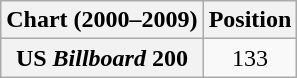<table class="wikitable sortable plainrowheaders" style="text-align:center;">
<tr>
<th scope="col">Chart (2000–2009)</th>
<th scope="col">Position</th>
</tr>
<tr>
<th scope="row">US <em>Billboard</em> 200</th>
<td>133</td>
</tr>
</table>
